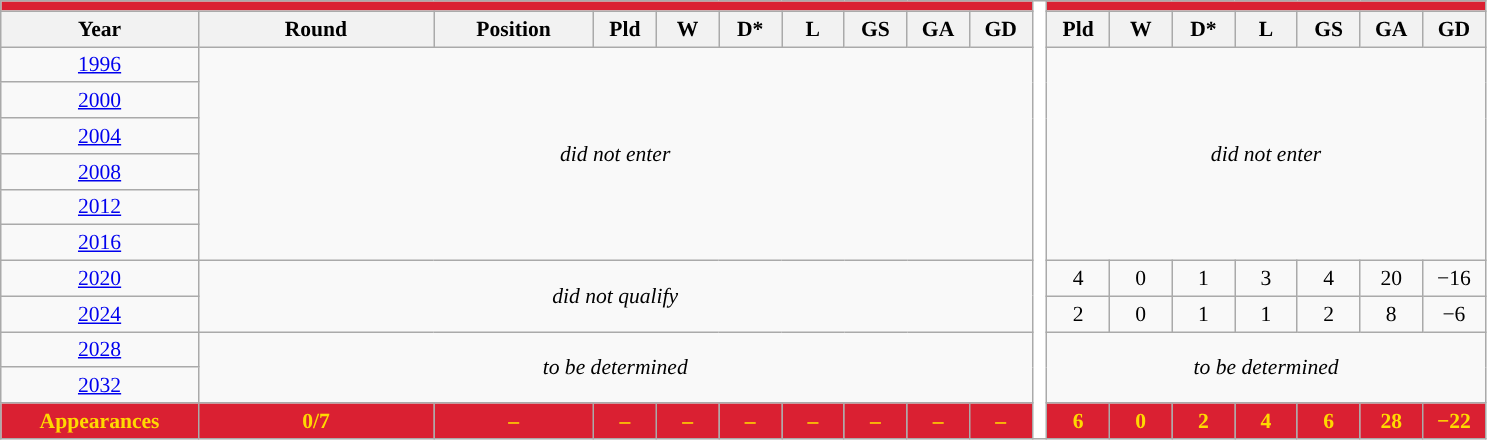<table class="wikitable" style="text-align: center;font-size:90%;">
<tr>
<th colspan="10" style="background: #DA2032; color: #FFD900;"><a href='#'></a></th>
<th style="width:1%;background:white" rowspan="15"></th>
<th colspan="7" style="color:white; background:#DA2032;"><a href='#'></a></th>
</tr>
<tr>
<th width=125>Year</th>
<th width=150>Round</th>
<th width=100>Position</th>
<th width=35>Pld</th>
<th width=35>W</th>
<th width=35>D*</th>
<th width=35>L</th>
<th width=35>GS</th>
<th width=35>GA</th>
<th width=35>GD</th>
<th width=35>Pld</th>
<th width=35>W</th>
<th width=35>D*</th>
<th width=35>L</th>
<th width=35>GS</th>
<th width=35>GA</th>
<th width=35>GD</th>
</tr>
<tr>
<td> <a href='#'>1996</a></td>
<td colspan="9" rowspan="6"><em>did not enter</em></td>
<td colspan="7" rowspan="6"><em>did not enter</em></td>
</tr>
<tr>
<td> <a href='#'>2000</a></td>
</tr>
<tr>
<td> <a href='#'>2004</a></td>
</tr>
<tr>
<td> <a href='#'>2008</a></td>
</tr>
<tr>
<td> <a href='#'>2012</a></td>
</tr>
<tr>
<td> <a href='#'>2016</a></td>
</tr>
<tr>
<td> <a href='#'>2020</a></td>
<td rowspan="2" colspan="9"><em>did not qualify</em></td>
<td>4</td>
<td>0</td>
<td>1</td>
<td>3</td>
<td>4</td>
<td>20</td>
<td>−16</td>
</tr>
<tr>
<td> <a href='#'>2024</a></td>
<td>2</td>
<td>0</td>
<td>1</td>
<td>1</td>
<td>2</td>
<td>8</td>
<td>−6</td>
</tr>
<tr>
<td> <a href='#'>2028</a></td>
<td colspan="9" rowspan="2"><em>to be determined</em></td>
<td colspan="7" rowspan="2"><em>to be determined</em></td>
</tr>
<tr>
<td> <a href='#'>2032</a></td>
</tr>
<tr>
<td colspan=1 style="background: #DA2032; color: #FFD900;"><strong>Appearances</strong></td>
<td style="background: #DA2032; color: #FFD900;"><strong>0/7</strong></td>
<td style="background: #DA2032; color: #FFD900;"><strong>–</strong></td>
<td style="background: #DA2032; color: #FFD900;"><strong>–</strong></td>
<td style="background: #DA2032; color: #FFD900;"><strong>–</strong></td>
<td style="background: #DA2032; color: #FFD900;"><strong>–</strong></td>
<td style="background: #DA2032; color: #FFD900;"><strong>–</strong></td>
<td style="background: #DA2032; color: #FFD900;"><strong>–</strong></td>
<td style="background: #DA2032; color: #FFD900;"><strong>–</strong></td>
<td style="background: #DA2032; color: #FFD900;"><strong>–</strong></td>
<td style="background: #DA2032; color: #FFD900;"><strong>6</strong></td>
<td style="background: #DA2032; color: #FFD900;"><strong>0</strong></td>
<td style="background: #DA2032; color: #FFD900;"><strong>2</strong></td>
<td style="background: #DA2032; color: #FFD900;"><strong>4</strong></td>
<td style="background: #DA2032; color: #FFD900;"><strong>6</strong></td>
<td style="background: #DA2032; color: #FFD900;"><strong>28</strong></td>
<td style="background: #DA2032; color: #FFD900;"><strong>−22</strong></td>
</tr>
</table>
